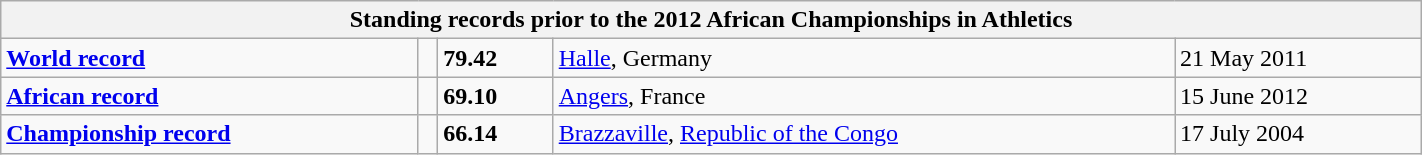<table class="wikitable" width=75%>
<tr>
<th colspan="5">Standing records prior to the 2012 African Championships in Athletics</th>
</tr>
<tr>
<td><strong><a href='#'>World record</a></strong></td>
<td></td>
<td><strong>79.42</strong></td>
<td><a href='#'>Halle</a>, Germany</td>
<td>21 May 2011</td>
</tr>
<tr>
<td><strong><a href='#'>African record</a></strong></td>
<td></td>
<td><strong>69.10</strong></td>
<td><a href='#'>Angers</a>, France</td>
<td>15 June 2012</td>
</tr>
<tr>
<td><strong><a href='#'>Championship record</a></strong></td>
<td></td>
<td><strong>66.14</strong></td>
<td><a href='#'>Brazzaville</a>, <a href='#'>Republic of the Congo</a></td>
<td>17 July 2004</td>
</tr>
</table>
